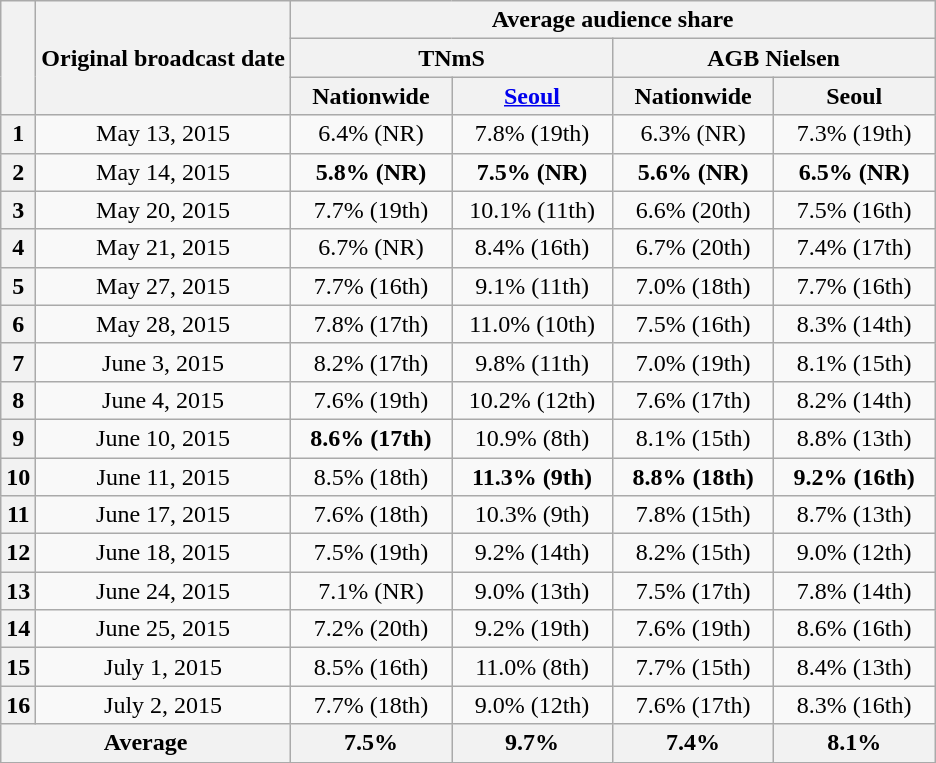<table class=wikitable style="text-align:center">
<tr>
<th rowspan="3"></th>
<th rowspan="3">Original broadcast date</th>
<th colspan="4">Average audience share</th>
</tr>
<tr>
<th colspan="2">TNmS</th>
<th colspan="2">AGB Nielsen</th>
</tr>
<tr>
<th width=100>Nationwide</th>
<th width=100><a href='#'>Seoul</a></th>
<th width=100>Nationwide</th>
<th width=100>Seoul</th>
</tr>
<tr>
<th>1</th>
<td>May 13, 2015</td>
<td>6.4% (NR)</td>
<td>7.8% (19th)</td>
<td>6.3% (NR)</td>
<td>7.3% (19th)</td>
</tr>
<tr>
<th>2</th>
<td>May 14, 2015</td>
<td><span><strong>5.8% (NR)</strong></span></td>
<td><span><strong>7.5% (NR)</strong></span></td>
<td><span><strong>5.6% (NR)</strong></span></td>
<td><span><strong>6.5% (NR)</strong></span></td>
</tr>
<tr>
<th>3</th>
<td>May 20, 2015</td>
<td>7.7% (19th)</td>
<td>10.1% (11th)</td>
<td>6.6% (20th)</td>
<td>7.5% (16th)</td>
</tr>
<tr>
<th>4</th>
<td>May 21, 2015</td>
<td>6.7% (NR)</td>
<td>8.4% (16th)</td>
<td>6.7% (20th)</td>
<td>7.4% (17th)</td>
</tr>
<tr>
<th>5</th>
<td>May 27, 2015</td>
<td>7.7% (16th)</td>
<td>9.1% (11th)</td>
<td>7.0% (18th)</td>
<td>7.7% (16th)</td>
</tr>
<tr>
<th>6</th>
<td>May 28, 2015</td>
<td>7.8% (17th)</td>
<td>11.0% (10th)</td>
<td>7.5% (16th)</td>
<td>8.3% (14th)</td>
</tr>
<tr>
<th>7</th>
<td>June 3, 2015</td>
<td>8.2% (17th)</td>
<td>9.8% (11th)</td>
<td>7.0% (19th)</td>
<td>8.1% (15th)</td>
</tr>
<tr>
<th>8</th>
<td>June 4, 2015</td>
<td>7.6% (19th)</td>
<td>10.2% (12th)</td>
<td>7.6% (17th)</td>
<td>8.2% (14th)</td>
</tr>
<tr>
<th>9</th>
<td>June 10, 2015</td>
<td><span><strong>8.6% (17th)</strong></span></td>
<td>10.9% (8th)</td>
<td>8.1% (15th)</td>
<td>8.8% (13th)</td>
</tr>
<tr>
<th>10</th>
<td>June 11, 2015</td>
<td>8.5% (18th)</td>
<td><span><strong>11.3% (9th)</strong></span></td>
<td><span><strong>8.8% (18th)</strong></span></td>
<td><span><strong>9.2% (16th)</strong></span></td>
</tr>
<tr>
<th>11</th>
<td>June 17, 2015</td>
<td>7.6% (18th)</td>
<td>10.3% (9th)</td>
<td>7.8% (15th)</td>
<td>8.7% (13th)</td>
</tr>
<tr>
<th>12</th>
<td>June 18, 2015</td>
<td>7.5% (19th)</td>
<td>9.2% (14th)</td>
<td>8.2% (15th)</td>
<td>9.0% (12th)</td>
</tr>
<tr>
<th>13</th>
<td>June 24, 2015</td>
<td>7.1% (NR)</td>
<td>9.0% (13th)</td>
<td>7.5% (17th)</td>
<td>7.8% (14th)</td>
</tr>
<tr>
<th>14</th>
<td>June 25, 2015</td>
<td>7.2% (20th)</td>
<td>9.2% (19th)</td>
<td>7.6% (19th)</td>
<td>8.6% (16th)</td>
</tr>
<tr>
<th>15</th>
<td>July 1, 2015</td>
<td>8.5% (16th)</td>
<td>11.0% (8th)</td>
<td>7.7% (15th)</td>
<td>8.4% (13th)</td>
</tr>
<tr>
<th>16</th>
<td>July 2, 2015</td>
<td>7.7% (18th)</td>
<td>9.0% (12th)</td>
<td>7.6% (17th)</td>
<td>8.3% (16th)</td>
</tr>
<tr>
<th colspan=2>Average</th>
<th>7.5%</th>
<th>9.7%</th>
<th>7.4%</th>
<th>8.1%</th>
</tr>
</table>
